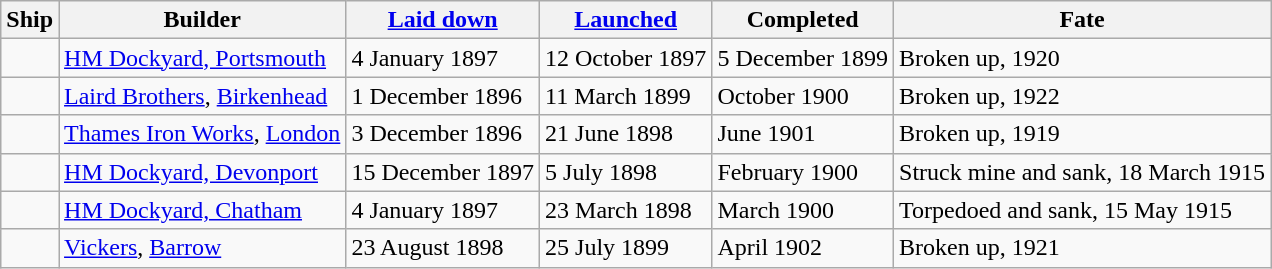<table class="wikitable plainrowheaders">
<tr>
<th scope="col">Ship</th>
<th scope="col">Builder</th>
<th scope="col"><a href='#'>Laid down</a></th>
<th scope="col"><a href='#'>Launched</a></th>
<th scope="col">Completed</th>
<th scope="col">Fate</th>
</tr>
<tr>
<td scope="row"></td>
<td><a href='#'>HM Dockyard, Portsmouth</a></td>
<td>4 January 1897</td>
<td>12 October 1897</td>
<td>5 December 1899</td>
<td>Broken up, 1920</td>
</tr>
<tr>
<td scope="row"></td>
<td><a href='#'>Laird Brothers</a>, <a href='#'>Birkenhead</a></td>
<td>1 December 1896</td>
<td>11 March 1899</td>
<td>October 1900</td>
<td>Broken up, 1922</td>
</tr>
<tr>
<td scope="row"></td>
<td><a href='#'>Thames Iron Works</a>, <a href='#'>London</a></td>
<td>3 December 1896</td>
<td>21 June 1898</td>
<td>June 1901</td>
<td>Broken up, 1919</td>
</tr>
<tr>
<td scope="row"></td>
<td><a href='#'>HM Dockyard, Devonport</a></td>
<td>15 December 1897</td>
<td>5 July 1898</td>
<td>February 1900</td>
<td>Struck mine and sank, 18 March 1915</td>
</tr>
<tr>
<td scope="row"></td>
<td><a href='#'>HM Dockyard, Chatham</a></td>
<td>4 January 1897</td>
<td>23 March 1898</td>
<td>March 1900</td>
<td>Torpedoed and sank, 15 May 1915</td>
</tr>
<tr>
<td scope="row"></td>
<td><a href='#'>Vickers</a>, <a href='#'>Barrow</a></td>
<td>23 August 1898</td>
<td>25 July 1899</td>
<td>April 1902</td>
<td>Broken up, 1921</td>
</tr>
</table>
